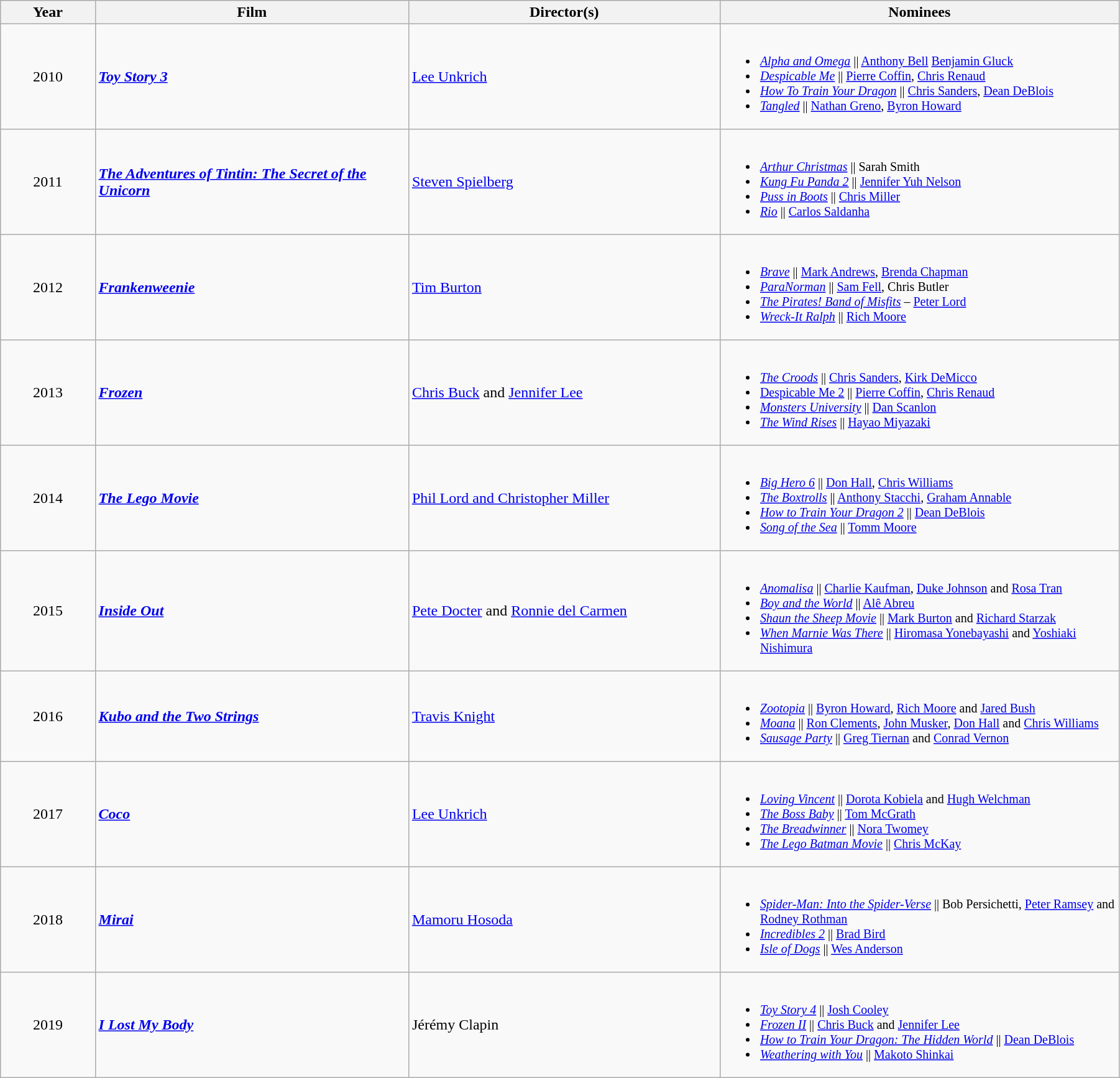<table class="wikitable" width="95%" cellpadding="5">
<tr>
<th width="100"><strong>Year</strong></th>
<th width="350"><strong>Film</strong></th>
<th width="350"><strong>Director(s)</strong></th>
<th width="450"><strong>Nominees</strong></th>
</tr>
<tr>
<td align="center">2010</td>
<td><strong><em><a href='#'>Toy Story 3</a></em></strong></td>
<td><a href='#'>Lee Unkrich</a></td>
<td style="font-size:smaller"><br><ul><li><em><a href='#'>Alpha and Omega</a></em> || <a href='#'>Anthony Bell</a> <a href='#'>Benjamin Gluck</a></li><li><em><a href='#'>Despicable Me</a></em> || <a href='#'>Pierre Coffin</a>, <a href='#'>Chris Renaud</a></li><li><em><a href='#'>How To Train Your Dragon</a></em> || <a href='#'>Chris Sanders</a>, <a href='#'>Dean DeBlois</a></li><li><em><a href='#'>Tangled</a></em> || <a href='#'>Nathan Greno</a>, <a href='#'>Byron Howard</a></li></ul></td>
</tr>
<tr>
<td align="center">2011</td>
<td><strong><em><a href='#'>The Adventures of Tintin: The Secret of the Unicorn</a></em></strong></td>
<td><a href='#'>Steven Spielberg</a></td>
<td style="font-size:smaller"><br><ul><li><em><a href='#'>Arthur Christmas</a></em> || Sarah Smith</li><li><em><a href='#'>Kung Fu Panda 2</a></em> || <a href='#'>Jennifer Yuh Nelson</a></li><li><em><a href='#'>Puss in Boots</a></em> || <a href='#'>Chris Miller</a></li><li><em><a href='#'>Rio</a></em> || <a href='#'>Carlos Saldanha</a></li></ul></td>
</tr>
<tr>
<td align="center">2012</td>
<td><strong><em><a href='#'>Frankenweenie</a></em></strong></td>
<td><a href='#'>Tim Burton</a></td>
<td style="font-size:smaller"><br><ul><li><em><a href='#'>Brave</a></em> || <a href='#'>Mark Andrews</a>, <a href='#'>Brenda Chapman</a></li><li><em><a href='#'>ParaNorman</a></em> || <a href='#'>Sam Fell</a>, Chris Butler</li><li><em><a href='#'>The Pirates! Band of Misfits</a></em> – <a href='#'>Peter Lord</a></li><li><em><a href='#'>Wreck-It Ralph</a></em> || <a href='#'>Rich Moore</a></li></ul></td>
</tr>
<tr>
<td align="center">2013</td>
<td><strong><em><a href='#'>Frozen</a></em></strong></td>
<td><a href='#'>Chris Buck</a> and <a href='#'>Jennifer Lee</a></td>
<td style="font-size:smaller"><br><ul><li><em><a href='#'>The Croods</a></em> || <a href='#'>Chris Sanders</a>, <a href='#'>Kirk DeMicco</a></li><li><a href='#'>Despicable Me 2</a> || <a href='#'>Pierre Coffin</a>, <a href='#'>Chris Renaud</a></li><li><em><a href='#'>Monsters University</a></em> || <a href='#'>Dan Scanlon</a></li><li><em><a href='#'>The Wind Rises</a></em> || <a href='#'>Hayao Miyazaki</a></li></ul></td>
</tr>
<tr>
<td align="center">2014</td>
<td><strong><em><a href='#'>The Lego Movie</a></em></strong></td>
<td><a href='#'>Phil Lord and Christopher Miller</a></td>
<td style="font-size:smaller"><br><ul><li><em><a href='#'>Big Hero 6</a></em> || <a href='#'>Don Hall</a>, <a href='#'>Chris Williams</a></li><li><em><a href='#'>The Boxtrolls</a></em> || <a href='#'>Anthony Stacchi</a>, <a href='#'>Graham Annable</a></li><li><em><a href='#'>How to Train Your Dragon 2</a></em> || <a href='#'>Dean DeBlois</a></li><li><em><a href='#'>Song of the Sea</a></em> || <a href='#'>Tomm Moore</a></li></ul></td>
</tr>
<tr>
<td align="center">2015</td>
<td><strong><em><a href='#'>Inside Out</a></em></strong></td>
<td><a href='#'>Pete Docter</a> and <a href='#'>Ronnie del Carmen</a></td>
<td style="font-size:smaller"><br><ul><li><em><a href='#'>Anomalisa</a></em> || <a href='#'>Charlie Kaufman</a>, <a href='#'>Duke Johnson</a> and <a href='#'>Rosa Tran</a></li><li><em><a href='#'>Boy and the World</a></em> || <a href='#'>Alê Abreu</a></li><li><em><a href='#'>Shaun the Sheep Movie</a></em> || <a href='#'>Mark Burton</a> and <a href='#'>Richard Starzak</a></li><li><em><a href='#'>When Marnie Was There</a></em> || <a href='#'>Hiromasa Yonebayashi</a> and <a href='#'>Yoshiaki Nishimura</a></li></ul></td>
</tr>
<tr>
<td align="center">2016</td>
<td><strong><em><a href='#'>Kubo and the Two Strings</a></em></strong></td>
<td><a href='#'>Travis Knight</a></td>
<td style="font-size:smaller"><br><ul><li><em><a href='#'>Zootopia</a></em> || <a href='#'>Byron Howard</a>, <a href='#'>Rich Moore</a> and <a href='#'>Jared Bush</a></li><li><em><a href='#'>Moana</a></em> || <a href='#'>Ron Clements</a>, <a href='#'>John Musker</a>, <a href='#'>Don Hall</a> and <a href='#'>Chris Williams</a></li><li><em><a href='#'>Sausage Party</a></em> || <a href='#'>Greg Tiernan</a> and <a href='#'>Conrad Vernon</a></li></ul></td>
</tr>
<tr>
<td align="center">2017</td>
<td><strong><em><a href='#'>Coco</a></em></strong></td>
<td><a href='#'>Lee Unkrich</a></td>
<td style="font-size:smaller"><br><ul><li><em><a href='#'>Loving Vincent</a></em> || <a href='#'>Dorota Kobiela</a> and <a href='#'>Hugh Welchman</a></li><li><em><a href='#'>The Boss Baby</a></em> || <a href='#'>Tom McGrath</a></li><li><em><a href='#'>The Breadwinner</a></em> || <a href='#'>Nora Twomey</a></li><li><em><a href='#'>The Lego Batman Movie</a></em> || <a href='#'>Chris McKay</a></li></ul></td>
</tr>
<tr>
<td align="center">2018</td>
<td><strong><em><a href='#'>Mirai</a></em></strong></td>
<td><a href='#'>Mamoru Hosoda</a></td>
<td style="font-size:smaller"><br><ul><li><em><a href='#'>Spider-Man: Into the Spider-Verse</a></em> || Bob Persichetti, <a href='#'>Peter Ramsey</a> and <a href='#'>Rodney Rothman</a></li><li><em><a href='#'>Incredibles 2</a></em> || <a href='#'>Brad Bird</a></li><li><em><a href='#'>Isle of Dogs</a></em> || <a href='#'>Wes Anderson</a></li></ul></td>
</tr>
<tr>
<td align="center">2019</td>
<td><strong><em><a href='#'>I Lost My Body</a></em></strong></td>
<td>Jérémy Clapin</td>
<td style="font-size:smaller"><br><ul><li><em><a href='#'>Toy Story 4</a></em> || <a href='#'>Josh Cooley</a></li><li><em><a href='#'>Frozen II</a></em> || <a href='#'>Chris Buck</a> and <a href='#'>Jennifer Lee</a></li><li><em><a href='#'>How to Train Your Dragon: The Hidden World</a></em> || <a href='#'>Dean DeBlois</a></li><li><em><a href='#'>Weathering with You</a></em> || <a href='#'>Makoto Shinkai</a></li></ul></td>
</tr>
</table>
